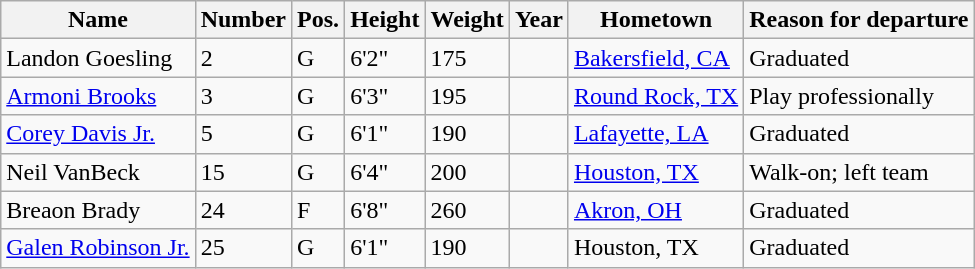<table class="wikitable sortable" border="1">
<tr>
<th>Name</th>
<th>Number</th>
<th>Pos.</th>
<th>Height</th>
<th>Weight</th>
<th>Year</th>
<th>Hometown</th>
<th class="unsortable">Reason for departure</th>
</tr>
<tr>
<td>Landon Goesling</td>
<td>2</td>
<td>G</td>
<td>6'2"</td>
<td>175</td>
<td></td>
<td><a href='#'>Bakersfield, CA</a></td>
<td>Graduated</td>
</tr>
<tr>
<td><a href='#'>Armoni Brooks</a></td>
<td>3</td>
<td>G</td>
<td>6'3"</td>
<td>195</td>
<td></td>
<td><a href='#'>Round Rock, TX</a></td>
<td>Play professionally</td>
</tr>
<tr>
<td><a href='#'>Corey Davis Jr.</a></td>
<td>5</td>
<td>G</td>
<td>6'1"</td>
<td>190</td>
<td></td>
<td><a href='#'>Lafayette, LA</a></td>
<td>Graduated</td>
</tr>
<tr>
<td>Neil VanBeck</td>
<td>15</td>
<td>G</td>
<td>6'4"</td>
<td>200</td>
<td></td>
<td><a href='#'>Houston, TX</a></td>
<td>Walk-on; left team</td>
</tr>
<tr>
<td>Breaon Brady</td>
<td>24</td>
<td>F</td>
<td>6'8"</td>
<td>260</td>
<td></td>
<td><a href='#'>Akron, OH</a></td>
<td>Graduated</td>
</tr>
<tr>
<td><a href='#'>Galen Robinson Jr.</a></td>
<td>25</td>
<td>G</td>
<td>6'1"</td>
<td>190</td>
<td></td>
<td>Houston, TX</td>
<td>Graduated</td>
</tr>
</table>
